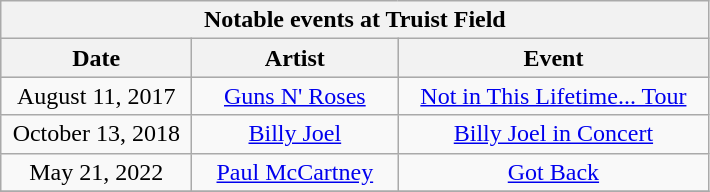<table class="wikitable" style="text-align:center;">
<tr>
<th colspan="5">Notable events at Truist Field</th>
</tr>
<tr bgcolor="#CCCCCC">
<th width="120">Date</th>
<th width="130">Artist</th>
<th width="200">Event</th>
</tr>
<tr>
<td>August 11, 2017</td>
<td><a href='#'>Guns N' Roses</a></td>
<td><a href='#'>Not in This Lifetime... Tour</a></td>
</tr>
<tr>
<td>October 13, 2018</td>
<td><a href='#'>Billy Joel</a></td>
<td><a href='#'>Billy Joel in Concert</a></td>
</tr>
<tr>
<td>May 21, 2022</td>
<td><a href='#'>Paul McCartney</a></td>
<td><a href='#'>Got Back</a></td>
</tr>
<tr>
</tr>
</table>
